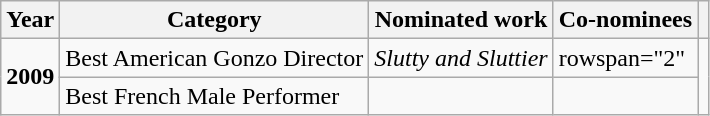<table class="wikitable">
<tr>
<th>Year</th>
<th>Category</th>
<th>Nominated work</th>
<th>Co-nominees</th>
<th></th>
</tr>
<tr>
<td rowspan="2"><strong>2009</strong></td>
<td>Best American Gonzo Director</td>
<td><em>Slutty and Sluttier</em></td>
<td>rowspan="2" </td>
<td rowspan="2"></td>
</tr>
<tr>
<td>Best French Male Performer</td>
<td></td>
</tr>
</table>
